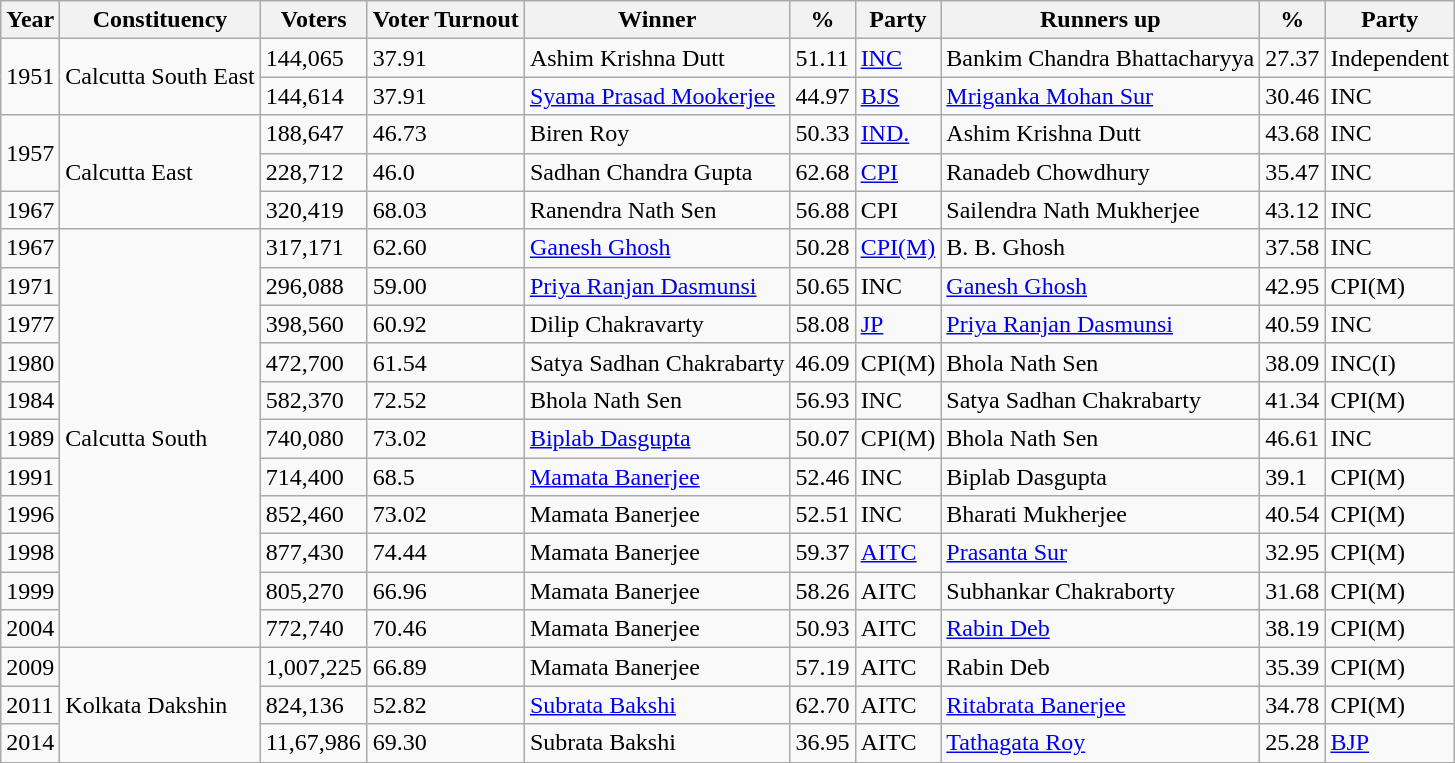<table class="wikitable sortable">
<tr>
<th>Year</th>
<th>Constituency</th>
<th>Voters</th>
<th>Voter Turnout</th>
<th>Winner</th>
<th>%</th>
<th>Party</th>
<th>Runners up</th>
<th>%</th>
<th>Party</th>
</tr>
<tr>
<td rowspan=2>1951</td>
<td rowspan=2>Calcutta South East</td>
<td>144,065</td>
<td>37.91</td>
<td>Ashim Krishna Dutt</td>
<td>51.11</td>
<td><a href='#'>INC</a></td>
<td>Bankim Chandra Bhattacharyya</td>
<td>27.37</td>
<td>Independent</td>
</tr>
<tr>
<td>144,614</td>
<td>37.91</td>
<td><a href='#'>Syama Prasad Mookerjee</a></td>
<td>44.97</td>
<td><a href='#'>BJS</a></td>
<td><a href='#'>Mriganka Mohan Sur</a></td>
<td>30.46</td>
<td>INC</td>
</tr>
<tr>
<td rowspan=2>1957</td>
<td rowspan=3>Calcutta East</td>
<td>188,647</td>
<td>46.73</td>
<td>Biren Roy</td>
<td>50.33</td>
<td><a href='#'>IND.</a></td>
<td>Ashim Krishna Dutt</td>
<td>43.68</td>
<td>INC</td>
</tr>
<tr>
<td>228,712</td>
<td>46.0</td>
<td>Sadhan Chandra Gupta</td>
<td>62.68</td>
<td><a href='#'>CPI</a></td>
<td>Ranadeb Chowdhury</td>
<td>35.47</td>
<td>INC</td>
</tr>
<tr>
<td>1967</td>
<td>320,419</td>
<td>68.03</td>
<td>Ranendra Nath Sen</td>
<td>56.88</td>
<td>CPI</td>
<td>Sailendra Nath Mukherjee</td>
<td>43.12</td>
<td>INC</td>
</tr>
<tr>
<td>1967</td>
<td rowspan=11>Calcutta South</td>
<td>317,171</td>
<td>62.60</td>
<td><a href='#'>Ganesh Ghosh</a></td>
<td>50.28</td>
<td><a href='#'>CPI(M)</a></td>
<td>B. B. Ghosh</td>
<td>37.58</td>
<td>INC</td>
</tr>
<tr>
<td>1971</td>
<td>296,088</td>
<td>59.00</td>
<td><a href='#'>Priya Ranjan Dasmunsi</a></td>
<td>50.65</td>
<td>INC</td>
<td><a href='#'>Ganesh Ghosh</a></td>
<td>42.95</td>
<td>CPI(M)</td>
</tr>
<tr>
<td>1977</td>
<td>398,560</td>
<td>60.92</td>
<td>Dilip Chakravarty</td>
<td>58.08</td>
<td><a href='#'>JP</a></td>
<td><a href='#'>Priya Ranjan Dasmunsi</a></td>
<td>40.59</td>
<td>INC</td>
</tr>
<tr>
<td>1980</td>
<td>472,700</td>
<td>61.54</td>
<td>Satya Sadhan Chakrabarty</td>
<td>46.09</td>
<td>CPI(M)</td>
<td>Bhola Nath Sen</td>
<td>38.09</td>
<td>INC(I)</td>
</tr>
<tr>
<td>1984</td>
<td>582,370</td>
<td>72.52</td>
<td>Bhola Nath Sen</td>
<td>56.93</td>
<td>INC</td>
<td>Satya Sadhan Chakrabarty</td>
<td>41.34</td>
<td>CPI(M)</td>
</tr>
<tr>
<td>1989</td>
<td>740,080</td>
<td>73.02</td>
<td><a href='#'>Biplab Dasgupta</a></td>
<td>50.07</td>
<td>CPI(M)</td>
<td>Bhola Nath Sen</td>
<td>46.61</td>
<td>INC</td>
</tr>
<tr>
<td>1991</td>
<td>714,400</td>
<td>68.5</td>
<td><a href='#'>Mamata Banerjee</a></td>
<td>52.46</td>
<td>INC</td>
<td>Biplab Dasgupta</td>
<td>39.1</td>
<td>CPI(M)</td>
</tr>
<tr>
<td>1996</td>
<td>852,460</td>
<td>73.02</td>
<td>Mamata Banerjee</td>
<td>52.51</td>
<td>INC</td>
<td>Bharati Mukherjee</td>
<td>40.54</td>
<td>CPI(M)</td>
</tr>
<tr>
<td>1998</td>
<td>877,430</td>
<td>74.44</td>
<td>Mamata Banerjee</td>
<td>59.37</td>
<td><a href='#'>AITC</a></td>
<td><a href='#'>Prasanta Sur</a></td>
<td>32.95</td>
<td>CPI(M)</td>
</tr>
<tr>
<td>1999</td>
<td>805,270</td>
<td>66.96</td>
<td>Mamata Banerjee</td>
<td>58.26</td>
<td>AITC</td>
<td>Subhankar Chakraborty</td>
<td>31.68</td>
<td>CPI(M)</td>
</tr>
<tr>
<td>2004</td>
<td>772,740</td>
<td>70.46</td>
<td>Mamata Banerjee</td>
<td>50.93</td>
<td>AITC</td>
<td><a href='#'>Rabin Deb</a></td>
<td>38.19</td>
<td>CPI(M)</td>
</tr>
<tr>
<td>2009</td>
<td rowspan=3>Kolkata Dakshin</td>
<td>1,007,225</td>
<td>66.89</td>
<td>Mamata Banerjee</td>
<td>57.19</td>
<td>AITC</td>
<td>Rabin Deb</td>
<td>35.39</td>
<td>CPI(M)</td>
</tr>
<tr>
<td>2011</td>
<td>824,136</td>
<td>52.82</td>
<td><a href='#'>Subrata Bakshi</a></td>
<td>62.70</td>
<td>AITC</td>
<td><a href='#'>Ritabrata Banerjee</a></td>
<td>34.78</td>
<td>CPI(M)</td>
</tr>
<tr>
<td>2014</td>
<td>11,67,986</td>
<td>69.30</td>
<td>Subrata Bakshi</td>
<td>36.95</td>
<td>AITC</td>
<td><a href='#'>Tathagata Roy</a></td>
<td>25.28</td>
<td><a href='#'>BJP</a></td>
</tr>
<tr>
</tr>
</table>
